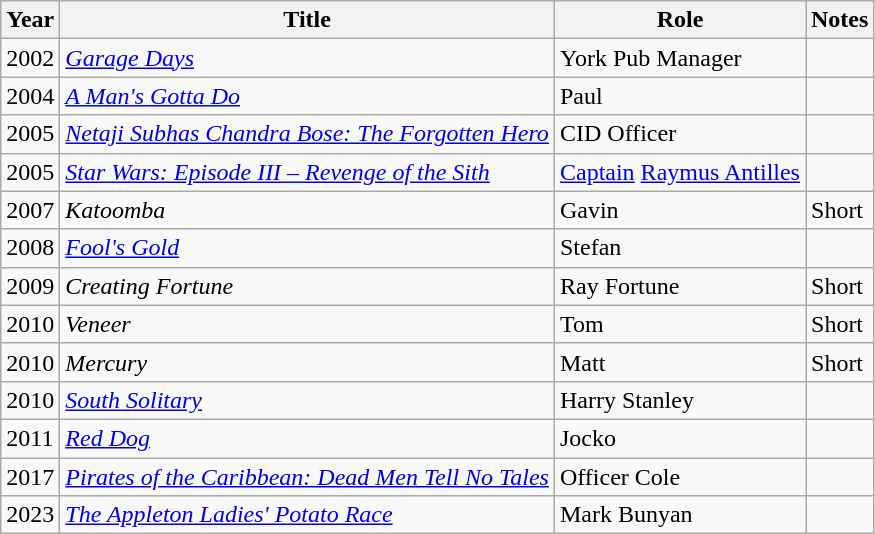<table class="wikitable plainrowheaders sortable">
<tr>
<th scope="col">Year</th>
<th scope="col">Title</th>
<th scope="col">Role</th>
<th class="unsortable">Notes</th>
</tr>
<tr>
<td>2002</td>
<td><em><a href='#'>Garage Days</a></em></td>
<td>York Pub Manager</td>
<td></td>
</tr>
<tr>
<td>2004</td>
<td><em><a href='#'>A Man's Gotta Do</a></em></td>
<td>Paul</td>
<td></td>
</tr>
<tr>
<td>2005</td>
<td><em><a href='#'>Netaji Subhas Chandra Bose: The Forgotten Hero</a></em></td>
<td>CID Officer</td>
<td></td>
</tr>
<tr>
<td>2005</td>
<td><em><a href='#'>Star Wars: Episode III – Revenge of the Sith</a></em></td>
<td><a href='#'>Captain</a> <a href='#'>Raymus Antilles</a></td>
<td></td>
</tr>
<tr>
<td>2007</td>
<td><em>Katoomba</em></td>
<td>Gavin</td>
<td>Short</td>
</tr>
<tr>
<td>2008</td>
<td><em><a href='#'>Fool's Gold</a></em></td>
<td>Stefan</td>
<td></td>
</tr>
<tr>
<td>2009</td>
<td><em>Creating Fortune</em></td>
<td>Ray Fortune</td>
<td>Short</td>
</tr>
<tr>
<td>2010</td>
<td><em>Veneer</em></td>
<td>Tom</td>
<td>Short</td>
</tr>
<tr>
<td>2010</td>
<td><em>Mercury</em></td>
<td>Matt</td>
<td>Short</td>
</tr>
<tr>
<td>2010</td>
<td><em><a href='#'>South Solitary</a></em></td>
<td>Harry Stanley</td>
<td></td>
</tr>
<tr>
<td>2011</td>
<td><em><a href='#'>Red Dog</a></em></td>
<td>Jocko</td>
<td></td>
</tr>
<tr>
<td>2017</td>
<td><em><a href='#'>Pirates of the Caribbean: Dead Men Tell No Tales</a></em></td>
<td>Officer Cole</td>
<td></td>
</tr>
<tr>
<td>2023</td>
<td><em><a href='#'>The Appleton Ladies' Potato Race</a></em></td>
<td>Mark Bunyan</td>
<td></td>
</tr>
</table>
